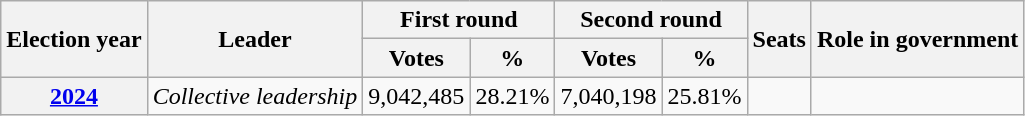<table class=wikitable style=text-align:center>
<tr>
<th rowspan="2">Election year</th>
<th rowspan="2">Leader</th>
<th colspan="2">First round</th>
<th colspan="2">Second round</th>
<th rowspan="2">Seats</th>
<th rowspan="2">Role in government</th>
</tr>
<tr>
<th>Votes</th>
<th>%</th>
<th>Votes</th>
<th>%</th>
</tr>
<tr>
<th><a href='#'>2024</a></th>
<td><em>Collective leadership</em></td>
<td>9,042,485</td>
<td>28.21%</td>
<td>7,040,198</td>
<td>25.81%</td>
<td></td>
<td></td>
</tr>
</table>
